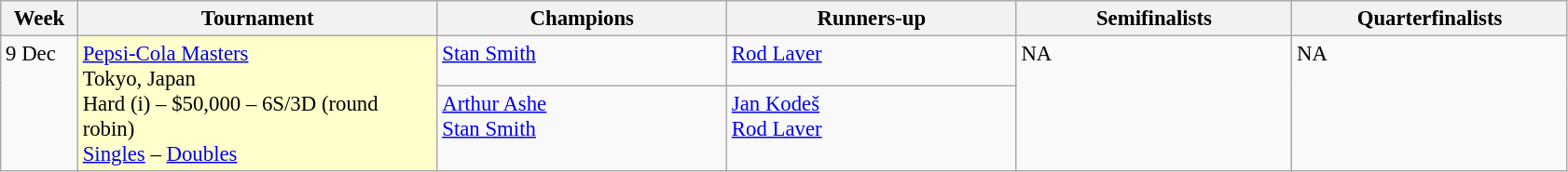<table class=wikitable style=font-size:95%>
<tr>
<th style="width:48px;">Week</th>
<th style="width:250px;">Tournament</th>
<th style="width:200px;">Champions</th>
<th style="width:200px;">Runners-up</th>
<th style="width:190px;">Semifinalists</th>
<th style="width:190px;">Quarterfinalists</th>
</tr>
<tr valign=top>
<td rowspan="2">9 Dec</td>
<td style="background:#ffc;" rowspan="2"><a href='#'>Pepsi-Cola Masters</a> <br> Tokyo, Japan <br> Hard (i) – $50,000 – 6S/3D (round robin) <br> <a href='#'>Singles</a> – <a href='#'>Doubles</a></td>
<td> <a href='#'>Stan Smith</a></td>
<td> <a href='#'>Rod Laver</a></td>
<td rowspan=2>NA</td>
<td rowspan=2>NA</td>
</tr>
<tr valign=top>
<td> <a href='#'>Arthur Ashe</a> <br>  <a href='#'>Stan Smith</a></td>
<td> <a href='#'>Jan Kodeš</a> <br>  <a href='#'>Rod Laver</a></td>
</tr>
</table>
